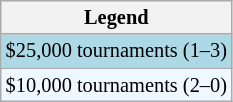<table class=wikitable style=font-size:85%>
<tr>
<th>Legend</th>
</tr>
<tr bgcolor=lightblue>
<td>$25,000 tournaments (1–3)</td>
</tr>
<tr bgcolor=f0f8ff>
<td>$10,000 tournaments (2–0)</td>
</tr>
</table>
